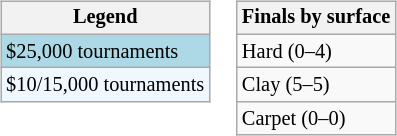<table>
<tr valign=top>
<td><br><table class=wikitable style="font-size:85%">
<tr>
<th>Legend</th>
</tr>
<tr style="background:lightblue;">
<td>$25,000 tournaments</td>
</tr>
<tr style="background:#f0f8ff;">
<td>$10/15,000 tournaments</td>
</tr>
</table>
</td>
<td><br><table class=wikitable style="font-size:85%">
<tr>
<th>Finals by surface</th>
</tr>
<tr>
<td>Hard (0–4)</td>
</tr>
<tr>
<td>Clay (5–5)</td>
</tr>
<tr>
<td>Carpet (0–0)</td>
</tr>
</table>
</td>
</tr>
</table>
